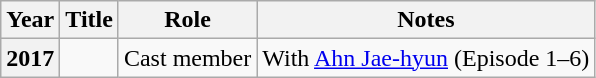<table class="wikitable plainrowheaders">
<tr>
<th scope="col">Year</th>
<th scope="col">Title</th>
<th scope="col">Role</th>
<th scope="col">Notes</th>
</tr>
<tr>
<th scope="row">2017</th>
<td></td>
<td>Cast member</td>
<td>With <a href='#'>Ahn Jae-hyun</a> (Episode 1–6)</td>
</tr>
</table>
